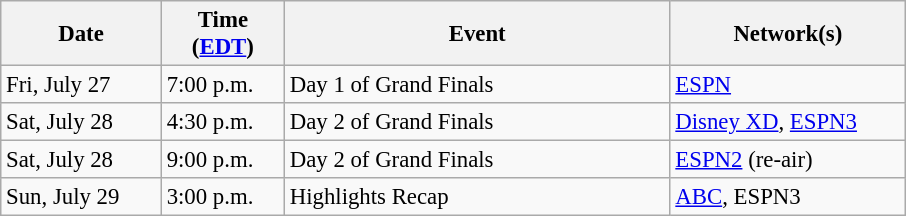<table class="wikitable" style="font-size: 95%;">
<tr>
<th style="width: 100px;">Date</th>
<th style="width:  75px;">Time (<a href='#'>EDT</a>)</th>
<th style="width: 250px;">Event</th>
<th style="width: 150px;">Network(s)</th>
</tr>
<tr>
<td>Fri, July 27</td>
<td>7:00 p.m.</td>
<td>Day 1 of Grand Finals</td>
<td><a href='#'>ESPN</a></td>
</tr>
<tr>
<td>Sat, July 28</td>
<td>4:30 p.m.</td>
<td>Day 2 of Grand Finals</td>
<td><a href='#'>Disney XD</a>, <a href='#'>ESPN3</a></td>
</tr>
<tr>
<td>Sat, July 28</td>
<td>9:00 p.m.</td>
<td>Day 2 of Grand Finals</td>
<td><a href='#'>ESPN2</a> (re-air)</td>
</tr>
<tr>
<td>Sun, July 29</td>
<td>3:00 p.m.</td>
<td>Highlights Recap</td>
<td><a href='#'>ABC</a>, ESPN3</td>
</tr>
</table>
